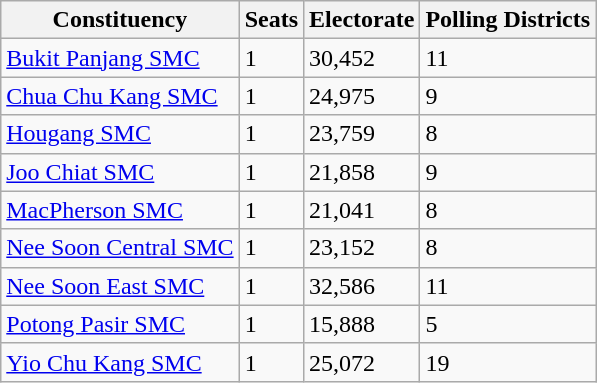<table class="wikitable">
<tr>
<th>Constituency</th>
<th>Seats</th>
<th>Electorate</th>
<th>Polling Districts</th>
</tr>
<tr>
<td><a href='#'>Bukit Panjang SMC</a></td>
<td>1</td>
<td>30,452</td>
<td>11</td>
</tr>
<tr>
<td><a href='#'>Chua Chu Kang SMC</a></td>
<td>1</td>
<td>24,975</td>
<td>9</td>
</tr>
<tr>
<td><a href='#'>Hougang SMC</a></td>
<td>1</td>
<td>23,759</td>
<td>8</td>
</tr>
<tr>
<td><a href='#'>Joo Chiat SMC</a></td>
<td>1</td>
<td>21,858</td>
<td>9</td>
</tr>
<tr>
<td><a href='#'>MacPherson SMC</a></td>
<td>1</td>
<td>21,041</td>
<td>8</td>
</tr>
<tr>
<td><a href='#'>Nee Soon Central SMC</a></td>
<td>1</td>
<td>23,152</td>
<td>8</td>
</tr>
<tr>
<td><a href='#'>Nee Soon East SMC</a></td>
<td>1</td>
<td>32,586</td>
<td>11</td>
</tr>
<tr>
<td><a href='#'>Potong Pasir SMC</a></td>
<td>1</td>
<td>15,888</td>
<td>5</td>
</tr>
<tr>
<td><a href='#'>Yio Chu Kang SMC</a></td>
<td>1</td>
<td>25,072</td>
<td>19</td>
</tr>
</table>
